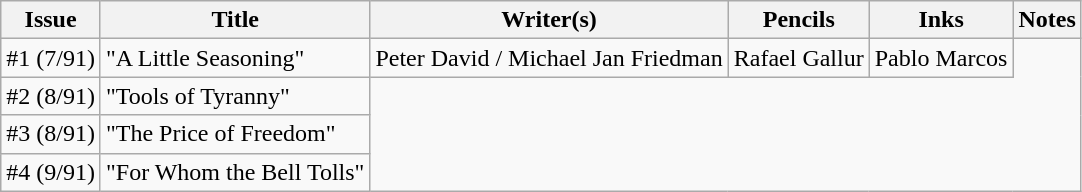<table class="wikitable">
<tr>
<th>Issue</th>
<th>Title</th>
<th>Writer(s)</th>
<th>Pencils</th>
<th>Inks</th>
<th>Notes</th>
</tr>
<tr>
<td>#1 (7/91)</td>
<td>"A Little Seasoning"</td>
<td>Peter David / Michael Jan Friedman</td>
<td>Rafael Gallur</td>
<td>Pablo Marcos</td>
</tr>
<tr>
<td>#2 (8/91)</td>
<td>"Tools of Tyranny"</td>
</tr>
<tr>
<td>#3 (8/91)</td>
<td>"The Price of Freedom"</td>
</tr>
<tr>
<td>#4 (9/91)</td>
<td>"For Whom the Bell Tolls"</td>
</tr>
</table>
